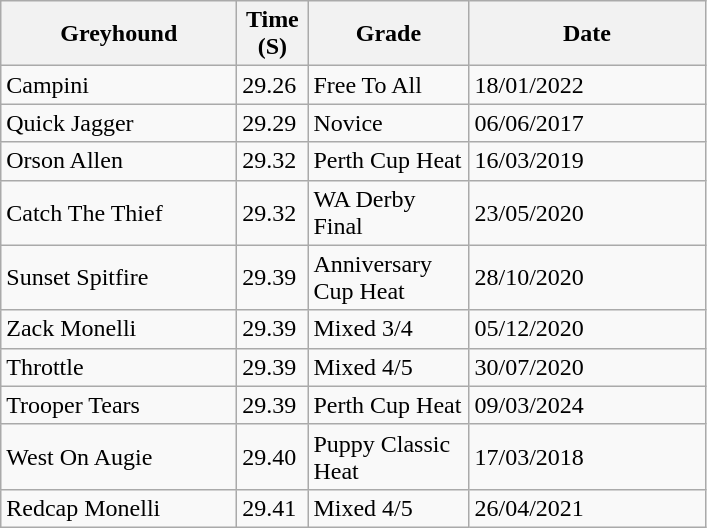<table class="wikitable sortable">
<tr>
<th width=150>Greyhound</th>
<th width=40>Time (S)</th>
<th width=100>Grade</th>
<th width=150>Date</th>
</tr>
<tr>
<td>Campini</td>
<td>29.26</td>
<td>Free To All</td>
<td>18/01/2022</td>
</tr>
<tr>
<td>Quick Jagger</td>
<td>29.29</td>
<td>Novice</td>
<td>06/06/2017</td>
</tr>
<tr>
<td>Orson Allen</td>
<td>29.32</td>
<td>Perth Cup Heat</td>
<td>16/03/2019</td>
</tr>
<tr>
<td>Catch The Thief</td>
<td>29.32</td>
<td>WA Derby Final</td>
<td>23/05/2020</td>
</tr>
<tr>
<td>Sunset Spitfire</td>
<td>29.39</td>
<td>Anniversary Cup Heat</td>
<td>28/10/2020</td>
</tr>
<tr>
<td>Zack Monelli</td>
<td>29.39</td>
<td>Mixed 3/4</td>
<td>05/12/2020</td>
</tr>
<tr>
<td>Throttle</td>
<td>29.39</td>
<td>Mixed 4/5</td>
<td>30/07/2020</td>
</tr>
<tr>
<td>Trooper Tears</td>
<td>29.39</td>
<td>Perth Cup Heat</td>
<td>09/03/2024</td>
</tr>
<tr>
<td>West On Augie</td>
<td>29.40</td>
<td>Puppy Classic Heat</td>
<td>17/03/2018</td>
</tr>
<tr>
<td>Redcap Monelli</td>
<td>29.41</td>
<td>Mixed 4/5</td>
<td>26/04/2021</td>
</tr>
</table>
